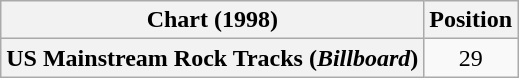<table class="wikitable plainrowheaders" style="text-align:center">
<tr>
<th>Chart (1998)</th>
<th>Position</th>
</tr>
<tr>
<th scope="row">US Mainstream Rock Tracks (<em>Billboard</em>)</th>
<td>29</td>
</tr>
</table>
